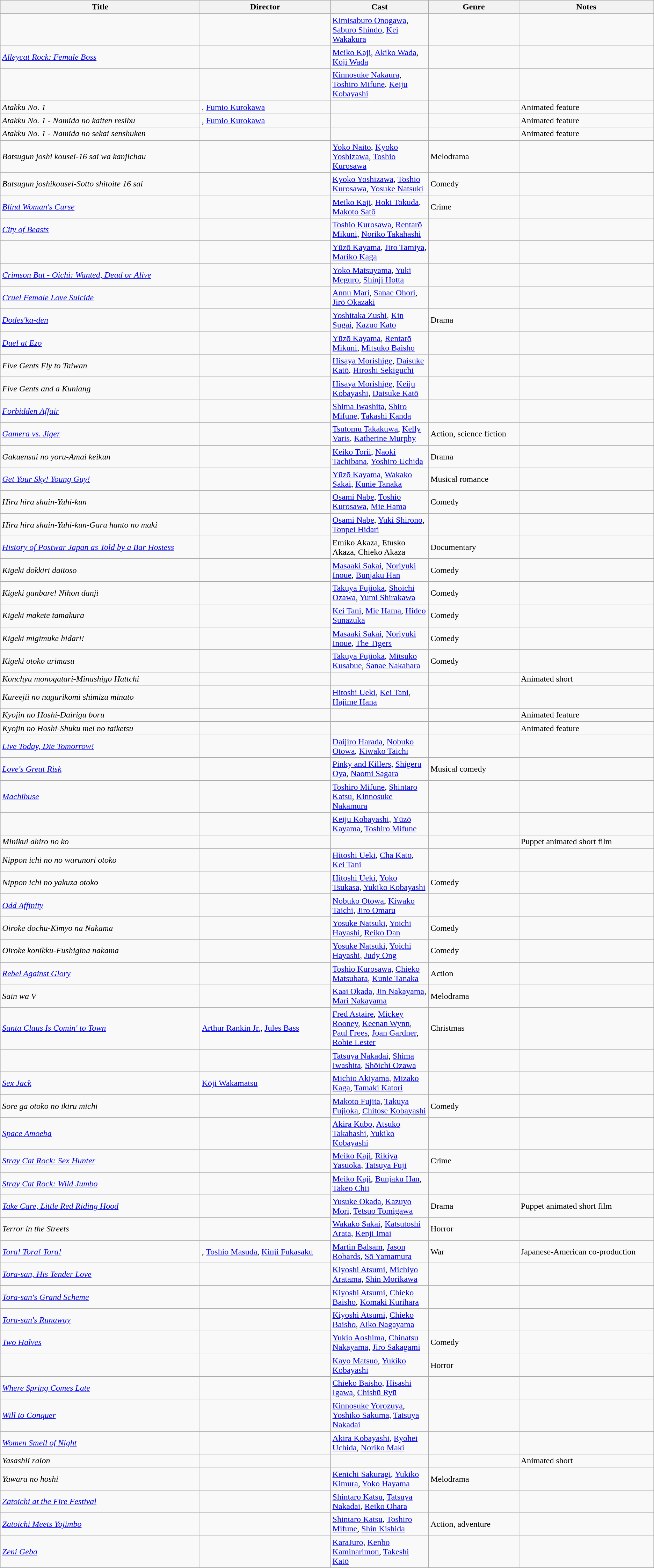<table class="wikitable sortable">
<tr>
<th>Title</th>
<th>Director</th>
<th width=15%>Cast</th>
<th>Genre</th>
<th>Notes</th>
</tr>
<tr>
<td></td>
<td></td>
<td><a href='#'>Kimisaburo Onogawa</a>, <a href='#'>Saburo Shindo</a>, <a href='#'>Kei Wakakura</a></td>
<td></td>
<td></td>
</tr>
<tr>
<td><em><a href='#'>Alleycat Rock: Female Boss</a></em></td>
<td></td>
<td><a href='#'>Meiko Kaji</a>, <a href='#'>Akiko Wada</a>, <a href='#'>Kōji Wada</a></td>
<td></td>
<td></td>
</tr>
<tr>
<td></td>
<td></td>
<td><a href='#'>Kinnosuke Nakaura</a>, <a href='#'>Toshiro Mifune</a>, <a href='#'>Keiju Kobayashi</a></td>
<td></td>
<td></td>
</tr>
<tr>
<td><em>Atakku No. 1</em></td>
<td>, <a href='#'>Fumio Kurokawa</a></td>
<td></td>
<td></td>
<td>Animated feature</td>
</tr>
<tr>
<td><em>Atakku No. 1 - Namida no kaiten resibu</em></td>
<td>, <a href='#'>Fumio Kurokawa</a></td>
<td></td>
<td></td>
<td>Animated feature</td>
</tr>
<tr>
<td><em>Atakku No. 1 - Namida no sekai senshuken</em></td>
<td></td>
<td></td>
<td></td>
<td>Animated feature</td>
</tr>
<tr>
<td><em>Batsugun joshi kousei-16 sai wa kanjichau</em></td>
<td></td>
<td><a href='#'>Yoko Naito</a>, <a href='#'>Kyoko Yoshizawa</a>, <a href='#'>Toshio Kurosawa</a></td>
<td>Melodrama</td>
<td></td>
</tr>
<tr>
<td><em>Batsugun joshikousei-Sotto shitoite 16 sai</em></td>
<td></td>
<td><a href='#'>Kyoko Yoshizawa</a>, <a href='#'>Toshio Kurosawa</a>, <a href='#'>Yosuke Natsuki</a></td>
<td>Comedy</td>
<td></td>
</tr>
<tr>
<td><em><a href='#'>Blind Woman's Curse</a></em></td>
<td></td>
<td><a href='#'>Meiko Kaji</a>, <a href='#'>Hoki Tokuda</a>, <a href='#'>Makoto Satō</a></td>
<td>Crime</td>
<td></td>
</tr>
<tr>
<td><em><a href='#'>City of Beasts</a></em></td>
<td></td>
<td><a href='#'>Toshio Kurosawa</a>, <a href='#'>Rentarō Mikuni</a>, <a href='#'>Noriko Takahashi</a></td>
<td></td>
<td></td>
</tr>
<tr>
<td></td>
<td></td>
<td><a href='#'>Yūzō Kayama</a>, <a href='#'>Jiro Tamiya</a>, <a href='#'>Mariko Kaga</a></td>
<td></td>
<td></td>
</tr>
<tr>
<td><em><a href='#'>Crimson Bat - Oichi: Wanted, Dead or Alive</a></em></td>
<td></td>
<td><a href='#'>Yoko Matsuyama</a>, <a href='#'>Yuki Meguro</a>, <a href='#'>Shinji Hotta</a></td>
<td></td>
<td></td>
</tr>
<tr>
<td><em><a href='#'>Cruel Female Love Suicide</a></em></td>
<td></td>
<td><a href='#'>Annu Mari</a>,  <a href='#'>Sanae Ohori</a>, <a href='#'>Jirō Okazaki</a></td>
<td></td>
<td></td>
</tr>
<tr>
<td><em><a href='#'>Dodes'ka-den</a></em></td>
<td></td>
<td><a href='#'>Yoshitaka Zushi</a>, <a href='#'>Kin Sugai</a>, <a href='#'>Kazuo Kato</a></td>
<td>Drama</td>
<td></td>
</tr>
<tr>
<td><em><a href='#'>Duel at Ezo</a></em></td>
<td></td>
<td><a href='#'>Yūzō Kayama</a>, <a href='#'>Rentarō Mikuni</a>, <a href='#'>Mitsuko Baisho</a></td>
<td></td>
<td></td>
</tr>
<tr>
<td><em>Five Gents Fly to Taiwan</em></td>
<td></td>
<td><a href='#'>Hisaya Morishige</a>, <a href='#'>Daisuke Katō</a>, <a href='#'>Hiroshi Sekiguchi</a></td>
<td></td>
<td></td>
</tr>
<tr>
<td><em>Five Gents and a Kuniang</em></td>
<td></td>
<td><a href='#'>Hisaya Morishige</a>, <a href='#'>Keiju Kobayashi</a>, <a href='#'>Daisuke Katō</a></td>
<td></td>
<td></td>
</tr>
<tr>
<td><em><a href='#'>Forbidden Affair</a></em></td>
<td></td>
<td><a href='#'>Shima Iwashita</a>, <a href='#'>Shiro Mifune</a>, <a href='#'>Takashi Kanda</a></td>
<td></td>
<td></td>
</tr>
<tr>
<td><em><a href='#'>Gamera vs. Jiger</a></em></td>
<td></td>
<td><a href='#'>Tsutomu Takakuwa</a>, <a href='#'>Kelly Varis</a>, <a href='#'>Katherine Murphy</a></td>
<td>Action, science fiction</td>
<td></td>
</tr>
<tr>
<td><em>Gakuensai no yoru-Amai keikun</em></td>
<td></td>
<td><a href='#'>Keiko Torii</a>, <a href='#'>Naoki Tachibana</a>, <a href='#'>Yoshiro Uchida</a></td>
<td>Drama</td>
<td></td>
</tr>
<tr>
<td><em><a href='#'>Get Your Sky! Young Guy!</a></em></td>
<td></td>
<td><a href='#'>Yūzō Kayama</a>, <a href='#'>Wakako Sakai</a>, <a href='#'>Kunie Tanaka</a></td>
<td>Musical romance</td>
<td></td>
</tr>
<tr>
<td><em>Hira hira shain-Yuhi-kun</em></td>
<td></td>
<td><a href='#'>Osami Nabe</a>, <a href='#'>Toshio Kurosawa</a>, <a href='#'>Mie Hama</a></td>
<td>Comedy</td>
<td></td>
</tr>
<tr>
<td><em>Hira hira shain-Yuhi-kun-Garu hanto no maki</em></td>
<td></td>
<td><a href='#'>Osami Nabe</a>, <a href='#'>Yuki Shirono</a>, <a href='#'>Tonpei Hidari</a></td>
<td></td>
<td></td>
</tr>
<tr>
<td><em><a href='#'>History of Postwar Japan as Told by a Bar Hostess</a></em></td>
<td></td>
<td>Emiko Akaza, Etusko Akaza, Chieko Akaza</td>
<td>Documentary</td>
<td></td>
</tr>
<tr>
<td><em>Kigeki dokkiri daitoso</em></td>
<td></td>
<td><a href='#'>Masaaki Sakai</a>, <a href='#'>Noriyuki Inoue</a>, <a href='#'>Bunjaku Han</a></td>
<td>Comedy</td>
<td></td>
</tr>
<tr>
<td><em>Kigeki ganbare! Nihon danji</em></td>
<td></td>
<td><a href='#'>Takuya Fujioka</a>, <a href='#'>Shoichi Ozawa</a>, <a href='#'>Yumi Shirakawa</a></td>
<td>Comedy</td>
<td></td>
</tr>
<tr>
<td><em>Kigeki makete tamakura</em></td>
<td></td>
<td><a href='#'>Kei Tani</a>, <a href='#'>Mie Hama</a>, <a href='#'>Hideo Sunazuka</a></td>
<td>Comedy</td>
<td></td>
</tr>
<tr>
<td><em>Kigeki migimuke hidari!</em></td>
<td></td>
<td><a href='#'>Masaaki Sakai</a>, <a href='#'>Noriyuki Inoue</a>, <a href='#'>The Tigers</a></td>
<td>Comedy</td>
<td></td>
</tr>
<tr>
<td><em>Kigeki otoko urimasu</em></td>
<td></td>
<td><a href='#'>Takuya Fujioka</a>, <a href='#'>Mitsuko Kusabue</a>, <a href='#'>Sanae Nakahara</a></td>
<td>Comedy</td>
<td></td>
</tr>
<tr>
<td><em>Konchyu monogatari-Minashigo Hattchi</em></td>
<td></td>
<td></td>
<td></td>
<td>Animated short</td>
</tr>
<tr>
<td><em>Kureejii no nagurikomi shimizu minato</em></td>
<td></td>
<td><a href='#'>Hitoshi Ueki</a>, <a href='#'>Kei Tani</a>, <a href='#'>Hajime Hana</a></td>
<td></td>
<td></td>
</tr>
<tr>
<td><em>Kyojin no Hoshi-Dairigu boru</em></td>
<td></td>
<td></td>
<td></td>
<td>Animated feature</td>
</tr>
<tr>
<td><em>Kyojin no Hoshi-Shuku mei no taiketsu</em></td>
<td></td>
<td></td>
<td></td>
<td>Animated feature</td>
</tr>
<tr>
<td><em><a href='#'>Live Today, Die Tomorrow!</a></em></td>
<td></td>
<td><a href='#'>Daijiro Harada</a>, <a href='#'>Nobuko Otowa</a>, <a href='#'>Kiwako Taichi</a></td>
<td></td>
<td></td>
</tr>
<tr>
<td><em><a href='#'>Love's Great Risk</a></em></td>
<td></td>
<td><a href='#'>Pinky and Killers</a>, <a href='#'>Shigeru Oya</a>, <a href='#'>Naomi Sagara</a></td>
<td>Musical comedy</td>
<td></td>
</tr>
<tr>
<td><em><a href='#'>Machibuse</a></em></td>
<td></td>
<td><a href='#'>Toshiro Mifune</a>, <a href='#'>Shintaro Katsu</a>, <a href='#'>Kinnosuke Nakamura</a></td>
<td></td>
<td></td>
</tr>
<tr>
<td></td>
<td></td>
<td><a href='#'>Keiju Kobayashi</a>, <a href='#'>Yūzō Kayama</a>, <a href='#'>Toshiro Mifune</a></td>
<td></td>
<td></td>
</tr>
<tr>
<td><em>Minikui ahiro no ko</em></td>
<td></td>
<td></td>
<td></td>
<td>Puppet animated short film</td>
</tr>
<tr>
<td><em>Nippon ichi no no warunori otoko</em></td>
<td></td>
<td><a href='#'>Hitoshi Ueki</a>, <a href='#'>Cha Kato</a>, <a href='#'>Kei Tani</a></td>
<td></td>
<td></td>
</tr>
<tr>
<td><em>Nippon ichi no yakuza otoko</em></td>
<td></td>
<td><a href='#'>Hitoshi Ueki</a>, <a href='#'>Yoko Tsukasa</a>, <a href='#'>Yukiko Kobayashi</a></td>
<td>Comedy</td>
<td></td>
</tr>
<tr>
<td><em><a href='#'>Odd Affinity</a></em></td>
<td></td>
<td><a href='#'>Nobuko Otowa</a>, <a href='#'>Kiwako Taichi</a>, <a href='#'>Jiro Omaru</a></td>
<td></td>
<td></td>
</tr>
<tr>
<td><em>Oiroke dochu-Kimyo na Nakama</em></td>
<td></td>
<td><a href='#'>Yosuke Natsuki</a>, <a href='#'>Yoichi Hayashi</a>, <a href='#'>Reiko Dan</a></td>
<td>Comedy</td>
<td></td>
</tr>
<tr>
<td><em>Oiroke konikku-Fushigina nakama</em></td>
<td></td>
<td><a href='#'>Yosuke Natsuki</a>, <a href='#'>Yoichi Hayashi</a>, <a href='#'>Judy Ong</a></td>
<td>Comedy</td>
<td></td>
</tr>
<tr>
<td><em><a href='#'>Rebel Against Glory</a></em></td>
<td></td>
<td><a href='#'>Toshio Kurosawa</a>, <a href='#'>Chieko Matsubara</a>, <a href='#'>Kunie Tanaka</a></td>
<td>Action</td>
<td></td>
</tr>
<tr>
<td><em>Sain wa V</em></td>
<td></td>
<td><a href='#'>Kaai Okada</a>, <a href='#'>Jin Nakayama</a>, <a href='#'>Mari Nakayama</a></td>
<td>Melodrama</td>
<td></td>
</tr>
<tr>
<td><em><a href='#'>Santa Claus Is Comin' to Town</a></em></td>
<td><a href='#'>Arthur Rankin Jr.</a>, <a href='#'>Jules Bass</a></td>
<td><a href='#'>Fred Astaire</a>, <a href='#'>Mickey Rooney</a>, <a href='#'>Keenan Wynn</a>, <a href='#'>Paul Frees</a>, <a href='#'>Joan Gardner</a>, <a href='#'>Robie Lester</a></td>
<td>Christmas</td>
<td></td>
</tr>
<tr>
<td></td>
<td></td>
<td><a href='#'>Tatsuya Nakadai</a>, <a href='#'>Shima Iwashita</a>, <a href='#'>Shōichi Ozawa</a></td>
<td></td>
<td></td>
</tr>
<tr>
<td><em><a href='#'>Sex Jack</a></em></td>
<td><a href='#'>Kōji Wakamatsu</a></td>
<td><a href='#'>Michio Akiyama</a>, <a href='#'>Mizako Kaga</a>, <a href='#'>Tamaki Katori</a></td>
<td></td>
<td></td>
</tr>
<tr>
<td><em>Sore ga otoko no ikiru michi</em></td>
<td></td>
<td><a href='#'>Makoto Fujita</a>, <a href='#'>Takuya Fujioka</a>, <a href='#'>Chitose Kobayashi</a></td>
<td>Comedy</td>
<td></td>
</tr>
<tr>
<td><em><a href='#'>Space Amoeba</a></em></td>
<td></td>
<td><a href='#'>Akira Kubo</a>, <a href='#'>Atsuko Takahashi</a>, <a href='#'>Yukiko Kobayashi</a></td>
<td></td>
<td></td>
</tr>
<tr>
<td><em><a href='#'>Stray Cat Rock: Sex Hunter</a></em></td>
<td></td>
<td><a href='#'>Meiko Kaji</a>, <a href='#'>Rikiya Yasuoka</a>, <a href='#'>Tatsuya Fuji</a></td>
<td>Crime</td>
<td></td>
</tr>
<tr>
<td><em><a href='#'>Stray Cat Rock: Wild Jumbo</a></em></td>
<td></td>
<td><a href='#'>Meiko Kaji</a>, <a href='#'>Bunjaku Han</a>, <a href='#'>Takeo Chii</a></td>
<td></td>
<td></td>
</tr>
<tr>
<td><em><a href='#'>Take Care, Little Red Riding Hood</a></em></td>
<td></td>
<td><a href='#'>Yusuke Okada</a>, <a href='#'>Kazuyo Mori</a>, <a href='#'>Tetsuo Tomigawa</a></td>
<td>Drama</td>
<td>Puppet animated short film</td>
</tr>
<tr>
<td><em>Terror in the Streets</em></td>
<td></td>
<td><a href='#'>Wakako Sakai</a>, <a href='#'>Katsutoshi Arata</a>, <a href='#'>Kenji Imai</a></td>
<td>Horror</td>
<td></td>
</tr>
<tr>
<td><em><a href='#'>Tora! Tora! Tora!</a></em></td>
<td>, <a href='#'>Toshio Masuda</a>, <a href='#'>Kinji Fukasaku</a></td>
<td><a href='#'>Martin Balsam</a>, <a href='#'>Jason Robards</a>, <a href='#'>Sō Yamamura</a></td>
<td>War</td>
<td>Japanese-American co-production</td>
</tr>
<tr>
<td><em><a href='#'>Tora-san, His Tender Love</a></em></td>
<td></td>
<td><a href='#'>Kiyoshi Atsumi</a>, <a href='#'>Michiyo Aratama</a>, <a href='#'>Shin Morikawa</a></td>
<td></td>
<td></td>
</tr>
<tr>
<td><em><a href='#'>Tora-san's Grand Scheme</a></em></td>
<td></td>
<td><a href='#'>Kiyoshi Atsumi</a>, <a href='#'>Chieko Baisho</a>, <a href='#'>Komaki Kurihara</a></td>
<td></td>
<td></td>
</tr>
<tr>
<td><em><a href='#'>Tora-san's Runaway</a></em></td>
<td></td>
<td><a href='#'>Kiyoshi Atsumi</a>, <a href='#'>Chieko Baisho</a>, <a href='#'>Aiko Nagayama</a></td>
<td></td>
<td></td>
</tr>
<tr>
<td><em><a href='#'>Two Halves</a></em></td>
<td></td>
<td><a href='#'>Yukio Aoshima</a>, <a href='#'>Chinatsu Nakayama</a>, <a href='#'>Jiro Sakagami</a></td>
<td>Comedy</td>
<td></td>
</tr>
<tr>
<td></td>
<td></td>
<td><a href='#'>Kayo Matsuo</a>, <a href='#'>Yukiko Kobayashi</a></td>
<td>Horror</td>
<td></td>
</tr>
<tr>
<td><em><a href='#'>Where Spring Comes Late</a></em></td>
<td></td>
<td><a href='#'>Chieko Baisho</a>, <a href='#'>Hisashi Igawa</a>, <a href='#'>Chishū Ryū</a></td>
<td></td>
<td></td>
</tr>
<tr>
<td><em><a href='#'>Will to Conquer</a></em></td>
<td></td>
<td><a href='#'>Kinnosuke Yorozuya</a>, <a href='#'>Yoshiko Sakuma</a>, <a href='#'>Tatsuya Nakadai</a></td>
<td></td>
<td></td>
</tr>
<tr>
<td><em><a href='#'>Women Smell of Night</a></em></td>
<td></td>
<td><a href='#'>Akira Kobayashi</a>, <a href='#'>Ryohei Uchida</a>, <a href='#'>Noriko Maki</a></td>
<td></td>
<td></td>
</tr>
<tr>
<td><em>Yasashii raion</em></td>
<td></td>
<td></td>
<td></td>
<td>Animated short</td>
</tr>
<tr>
<td><em>Yawara no hoshi</em></td>
<td></td>
<td><a href='#'>Kenichi Sakuragi</a>, <a href='#'>Yukiko Kimura</a>, <a href='#'>Yoko Hayama</a></td>
<td>Melodrama</td>
<td></td>
</tr>
<tr>
<td><em><a href='#'>Zatoichi at the Fire Festival</a></em></td>
<td></td>
<td><a href='#'>Shintaro Katsu</a>, <a href='#'>Tatsuya Nakadai</a>, <a href='#'>Reiko Ohara</a></td>
<td></td>
<td></td>
</tr>
<tr>
<td><em><a href='#'>Zatoichi Meets Yojimbo</a></em></td>
<td></td>
<td><a href='#'>Shintaro Katsu</a>, <a href='#'>Toshiro Mifune</a>, <a href='#'>Shin Kishida</a></td>
<td>Action, adventure</td>
<td></td>
</tr>
<tr>
<td><em><a href='#'>Zeni Geba</a></em></td>
<td></td>
<td><a href='#'>KaraJuro</a>, <a href='#'>Kenbo Kaminarimon</a>, <a href='#'>Takeshi Katō</a></td>
<td></td>
<td></td>
</tr>
<tr>
</tr>
</table>
